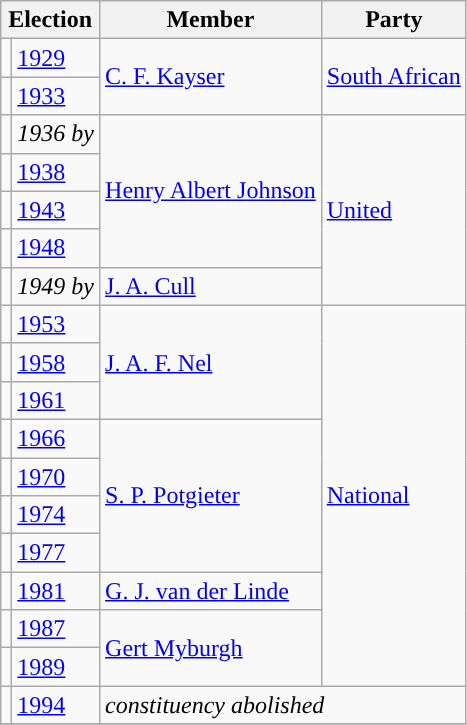<table class="wikitable">
<tr>
<th colspan="2">Election</th>
<th>Member</th>
<th>Party</th>
</tr>
<tr>
<td style="background-color: "></td>
<td><a href='#'>1929</a></td>
<td rowspan="2"><a href='#'>C. F. Kayser</a></td>
<td rowspan="2"><a href='#'>South African</a></td>
</tr>
<tr>
<td style="background-color: "></td>
<td><a href='#'>1933</a></td>
</tr>
<tr>
<td style="background-color: "></td>
<td><em>1936 by</em></td>
<td rowspan="4"><a href='#'>Henry Albert Johnson</a></td>
<td rowspan="5"><a href='#'>United</a></td>
</tr>
<tr>
<td style="background-color: "></td>
<td><a href='#'>1938</a></td>
</tr>
<tr>
<td style="background-color: "></td>
<td><a href='#'>1943</a></td>
</tr>
<tr>
<td style="background-color: "></td>
<td><a href='#'>1948</a></td>
</tr>
<tr>
<td style="background-color: "></td>
<td><em>1949 by</em></td>
<td><a href='#'>J. A. Cull</a></td>
</tr>
<tr>
<td style="background-color: "></td>
<td><a href='#'>1953</a></td>
<td rowspan="3"><a href='#'>J. A. F. Nel</a></td>
<td rowspan="10"><a href='#'>National</a></td>
</tr>
<tr>
<td style="background-color: "></td>
<td><a href='#'>1958</a></td>
</tr>
<tr>
<td style="background-color: "></td>
<td><a href='#'>1961</a></td>
</tr>
<tr>
<td style="background-color: "></td>
<td><a href='#'>1966</a></td>
<td rowspan="4"><a href='#'>S. P. Potgieter</a></td>
</tr>
<tr>
<td style="background-color: "></td>
<td><a href='#'>1970</a></td>
</tr>
<tr>
<td style="background-color: "></td>
<td><a href='#'>1974</a></td>
</tr>
<tr>
<td style="background-color: "></td>
<td><a href='#'>1977</a></td>
</tr>
<tr>
<td style="background-color: "></td>
<td><a href='#'>1981</a></td>
<td><a href='#'>G. J. van der Linde</a></td>
</tr>
<tr>
<td style="background-color: "></td>
<td><a href='#'>1987</a></td>
<td rowspan="2"><a href='#'>Gert Myburgh</a></td>
</tr>
<tr>
<td style="background-color: "></td>
<td><a href='#'>1989</a></td>
</tr>
<tr>
<td style="background-color: "></td>
<td><a href='#'>1994</a></td>
<td colspan="2"><em>constituency abolished</em></td>
</tr>
<tr>
</tr>
</table>
